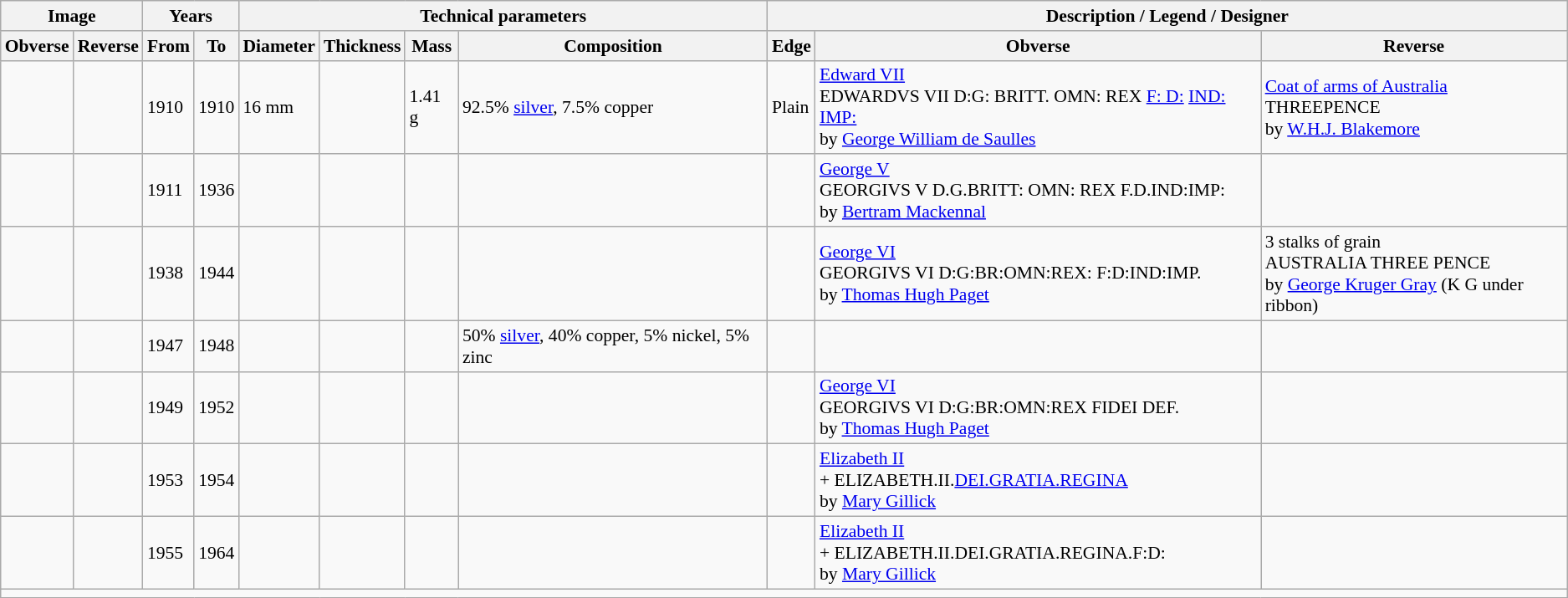<table class="wikitable" style="font-size: 90%">
<tr>
<th colspan="2">Image</th>
<th colspan="2">Years</th>
<th colspan="4">Technical parameters</th>
<th colspan="3">Description / Legend / Designer</th>
</tr>
<tr>
<th>Obverse</th>
<th>Reverse</th>
<th>From</th>
<th>To</th>
<th>Diameter</th>
<th>Thickness</th>
<th>Mass</th>
<th>Composition</th>
<th>Edge</th>
<th>Obverse</th>
<th>Reverse</th>
</tr>
<tr>
<td></td>
<td></td>
<td>1910</td>
<td>1910</td>
<td>16 mm</td>
<td></td>
<td>1.41 g</td>
<td>92.5% <a href='#'>silver</a>, 7.5% copper</td>
<td>Plain</td>
<td><a href='#'>Edward VII</a> <br> EDWARDVS VII D:G: BRITT. OMN: REX <a href='#'>F: D:</a> <a href='#'>IND: IMP:</a> <br> by <a href='#'>George William de Saulles</a></td>
<td><a href='#'>Coat of arms of Australia</a> <br> THREEPENCE <br> by <a href='#'>W.H.J. Blakemore</a></td>
</tr>
<tr>
<td></td>
<td></td>
<td>1911</td>
<td>1936</td>
<td></td>
<td></td>
<td></td>
<td></td>
<td></td>
<td><a href='#'>George V</a> <br> GEORGIVS V D.G.BRITT: OMN: REX F.D.IND:IMP: <br> by <a href='#'>Bertram Mackennal</a></td>
<td></td>
</tr>
<tr>
<td></td>
<td></td>
<td>1938</td>
<td>1944</td>
<td></td>
<td></td>
<td></td>
<td></td>
<td></td>
<td><a href='#'>George VI</a> <br> GEORGIVS VI D:G:BR:OMN:REX: F:D:IND:IMP. <br> by <a href='#'>Thomas Hugh Paget</a></td>
<td>3 stalks of grain <br> AUSTRALIA THREE PENCE <br> by <a href='#'>George Kruger Gray</a> (K G under ribbon)</td>
</tr>
<tr>
<td></td>
<td></td>
<td>1947</td>
<td>1948</td>
<td></td>
<td></td>
<td></td>
<td>50% <a href='#'>silver</a>, 40% copper, 5% nickel, 5% zinc</td>
<td></td>
<td></td>
<td></td>
</tr>
<tr>
<td></td>
<td></td>
<td>1949</td>
<td>1952</td>
<td></td>
<td></td>
<td></td>
<td></td>
<td></td>
<td><a href='#'>George VI</a> <br> GEORGIVS VI D:G:BR:OMN:REX FIDEI DEF. <br> by <a href='#'>Thomas Hugh Paget</a></td>
<td></td>
</tr>
<tr>
<td></td>
<td></td>
<td>1953</td>
<td>1954</td>
<td></td>
<td></td>
<td></td>
<td></td>
<td></td>
<td><a href='#'>Elizabeth II</a> <br> + ELIZABETH.II.<a href='#'>DEI.GRATIA.REGINA</a> <br> by <a href='#'>Mary Gillick</a></td>
<td></td>
</tr>
<tr>
<td></td>
<td></td>
<td>1955</td>
<td>1964</td>
<td></td>
<td></td>
<td></td>
<td></td>
<td></td>
<td><a href='#'>Elizabeth II</a> <br> + ELIZABETH.II.DEI.GRATIA.REGINA.F:D: <br> by <a href='#'>Mary Gillick</a></td>
<td></td>
</tr>
<tr>
<td colspan="11"></td>
</tr>
</table>
